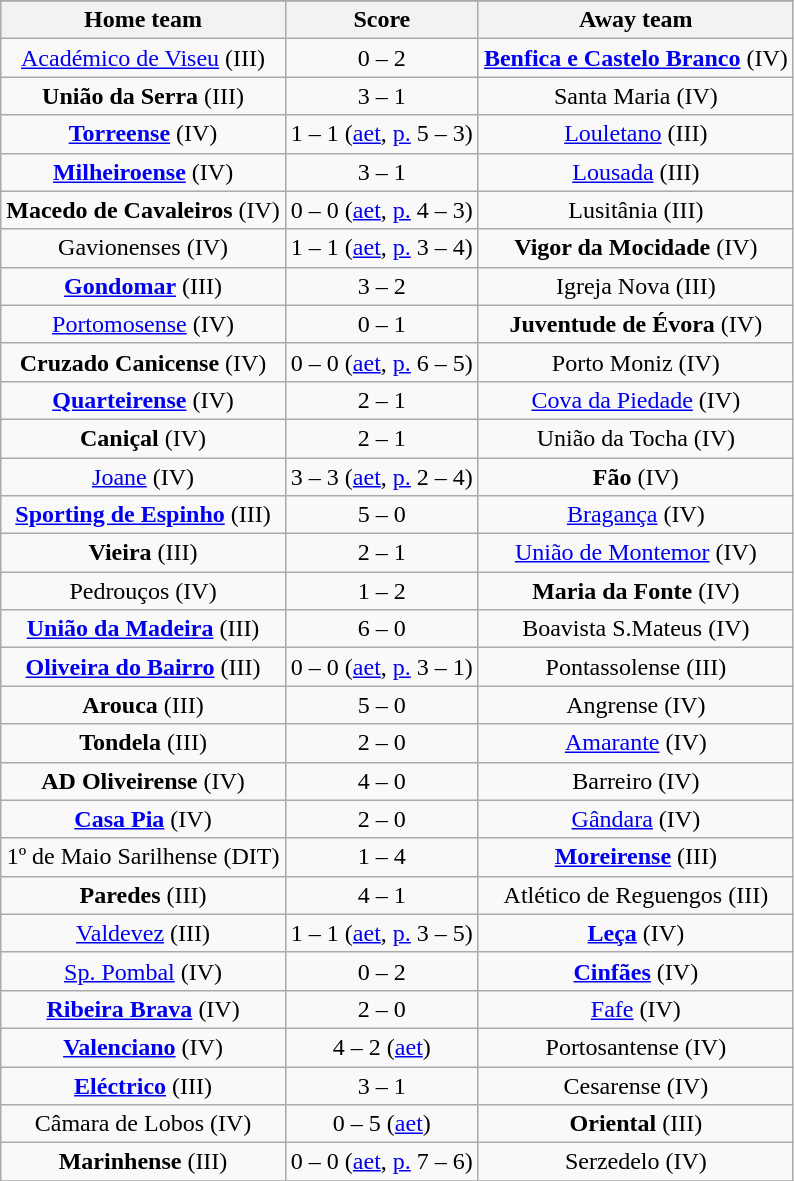<table class="wikitable" style="text-align: center">
<tr>
</tr>
<tr>
<th>Home team</th>
<th>Score</th>
<th>Away team</th>
</tr>
<tr>
<td><a href='#'>Académico de Viseu</a> (III)</td>
<td>0 – 2</td>
<td><strong><a href='#'>Benfica e Castelo Branco</a></strong> (IV)</td>
</tr>
<tr>
<td><strong>União da Serra</strong> (III)</td>
<td>3 – 1</td>
<td>Santa Maria (IV)</td>
</tr>
<tr>
<td><strong><a href='#'>Torreense</a></strong> (IV)</td>
<td>1 – 1 (<a href='#'>aet</a>, <a href='#'>p.</a> 5 – 3)</td>
<td><a href='#'>Louletano</a> (III)</td>
</tr>
<tr>
<td><strong><a href='#'>Milheiroense</a></strong> (IV)</td>
<td>3 – 1</td>
<td><a href='#'>Lousada</a> (III)</td>
</tr>
<tr>
<td><strong>Macedo de Cavaleiros</strong> (IV)</td>
<td>0 – 0 (<a href='#'>aet</a>, <a href='#'>p.</a> 4 – 3)</td>
<td>Lusitânia (III)</td>
</tr>
<tr>
<td>Gavionenses (IV)</td>
<td>1 – 1 (<a href='#'>aet</a>, <a href='#'>p.</a> 3 – 4)</td>
<td><strong>Vigor da Mocidade</strong> (IV)</td>
</tr>
<tr>
<td><strong><a href='#'>Gondomar</a></strong> (III)</td>
<td>3 – 2</td>
<td>Igreja Nova (III)</td>
</tr>
<tr>
<td><a href='#'>Portomosense</a> (IV)</td>
<td>0 – 1</td>
<td><strong>Juventude de Évora</strong> (IV)</td>
</tr>
<tr>
<td><strong>Cruzado Canicense</strong> (IV)</td>
<td>0 – 0 (<a href='#'>aet</a>, <a href='#'>p.</a> 6 – 5)</td>
<td>Porto Moniz (IV)</td>
</tr>
<tr>
<td><strong><a href='#'>Quarteirense</a></strong> (IV)</td>
<td>2 – 1</td>
<td><a href='#'>Cova da Piedade</a> (IV)</td>
</tr>
<tr>
<td><strong>Caniçal</strong> (IV)</td>
<td>2 – 1</td>
<td>União da Tocha (IV)</td>
</tr>
<tr>
<td><a href='#'>Joane</a> (IV)</td>
<td>3 – 3 (<a href='#'>aet</a>, <a href='#'>p.</a> 2 – 4)</td>
<td><strong>Fão</strong> (IV)</td>
</tr>
<tr>
<td><strong><a href='#'>Sporting de Espinho</a></strong> (III)</td>
<td>5 – 0</td>
<td><a href='#'>Bragança</a> (IV)</td>
</tr>
<tr>
<td><strong>Vieira</strong> (III)</td>
<td>2 – 1</td>
<td><a href='#'>União de Montemor</a> (IV)</td>
</tr>
<tr>
<td>Pedrouços (IV)</td>
<td>1 – 2</td>
<td><strong>Maria da Fonte</strong> (IV)</td>
</tr>
<tr>
<td><strong><a href='#'>União da Madeira</a></strong> (III)</td>
<td>6 – 0</td>
<td>Boavista S.Mateus (IV)</td>
</tr>
<tr>
<td><strong><a href='#'>Oliveira do Bairro</a></strong> (III)</td>
<td>0 – 0 (<a href='#'>aet</a>, <a href='#'>p.</a> 3 – 1)</td>
<td>Pontassolense (III)</td>
</tr>
<tr>
<td><strong>Arouca</strong> (III)</td>
<td>5 – 0</td>
<td>Angrense (IV)</td>
</tr>
<tr>
<td><strong>Tondela</strong> (III)</td>
<td>2 – 0</td>
<td><a href='#'>Amarante</a> (IV)</td>
</tr>
<tr>
<td><strong>AD Oliveirense</strong> (IV)</td>
<td>4 – 0</td>
<td>Barreiro (IV)</td>
</tr>
<tr>
<td><strong><a href='#'>Casa Pia</a></strong> (IV)</td>
<td>2 – 0</td>
<td><a href='#'>Gândara</a> (IV)</td>
</tr>
<tr>
<td>1º de Maio Sarilhense (DIT)</td>
<td>1 – 4</td>
<td><strong><a href='#'>Moreirense</a></strong> (III)</td>
</tr>
<tr>
<td><strong>Paredes</strong> (III)</td>
<td>4 – 1</td>
<td>Atlético de Reguengos (III)</td>
</tr>
<tr>
<td><a href='#'>Valdevez</a> (III)</td>
<td>1 – 1 (<a href='#'>aet</a>, <a href='#'>p.</a> 3 – 5)</td>
<td><strong><a href='#'>Leça</a></strong> (IV)</td>
</tr>
<tr>
<td><a href='#'>Sp. Pombal</a> (IV)</td>
<td>0 – 2</td>
<td><strong><a href='#'>Cinfães</a></strong> (IV)</td>
</tr>
<tr>
<td><strong><a href='#'>Ribeira Brava</a></strong> (IV)</td>
<td>2 – 0</td>
<td><a href='#'>Fafe</a> (IV)</td>
</tr>
<tr>
<td><strong><a href='#'>Valenciano</a></strong> (IV)</td>
<td>4 – 2 (<a href='#'>aet</a>)</td>
<td>Portosantense (IV)</td>
</tr>
<tr>
<td><strong><a href='#'>Eléctrico</a></strong> (III)</td>
<td>3 – 1</td>
<td>Cesarense (IV)</td>
</tr>
<tr>
<td>Câmara de Lobos (IV)</td>
<td>0 – 5 (<a href='#'>aet</a>)</td>
<td><strong>Oriental</strong> (III)</td>
</tr>
<tr>
<td><strong>Marinhense</strong> (III)</td>
<td>0 – 0 (<a href='#'>aet</a>, <a href='#'>p.</a> 7 – 6)</td>
<td>Serzedelo (IV)</td>
</tr>
<tr>
</tr>
</table>
